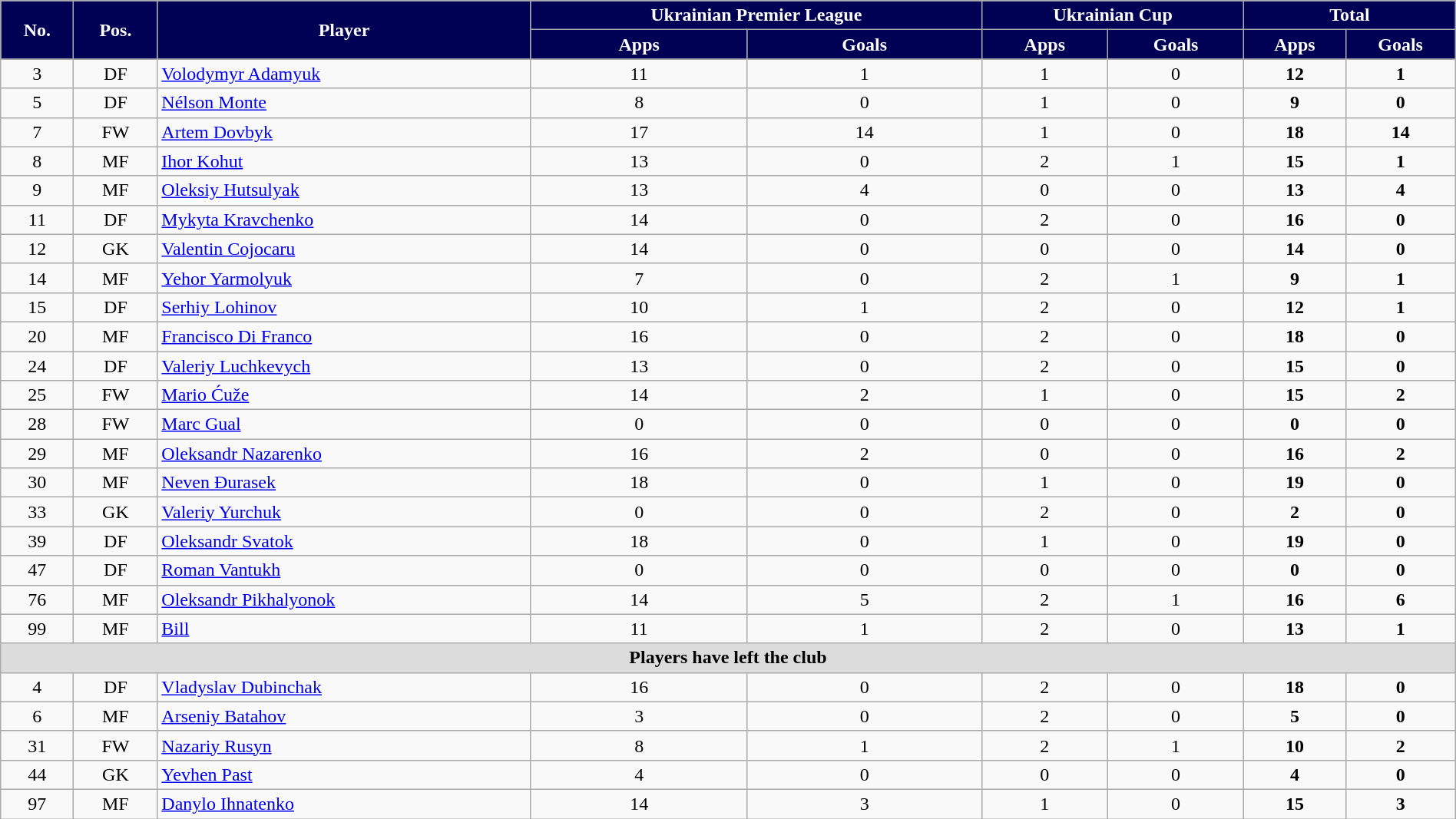<table class="wikitable sortable" style="text-align:center;width:100%;">
<tr>
<th rowspan=2 style=background-color:#000055;color:white>No.</th>
<th rowspan=2 style=background-color:#000055;color:white>Pos.</th>
<th rowspan=2 style=background-color:#000055;color:white>Player</th>
<th colspan=2 style=background:#000055;color:white>Ukrainian Premier League</th>
<th colspan=2 style=background:#000055;color:white>Ukrainian Cup</th>
<th colspan=2 style=background:#000055;color:white>Total</th>
</tr>
<tr>
<th style=background-color:#000055;color:white>Apps</th>
<th style=background-color:#000055;color:white>Goals</th>
<th style=background-color:#000055;color:white>Apps</th>
<th style=background-color:#000055;color:white>Goals</th>
<th style=background-color:#000055;color:white>Apps</th>
<th style=background-color:#000055;color:white>Goals</th>
</tr>
<tr>
<td>3</td>
<td>DF</td>
<td align=left> <a href='#'>Volodymyr Adamyuk</a></td>
<td>11</td>
<td>1</td>
<td>1</td>
<td>0</td>
<td><strong>12</strong></td>
<td><strong>1</strong></td>
</tr>
<tr>
<td>5</td>
<td>DF</td>
<td align=left> <a href='#'>Nélson Monte</a></td>
<td>8</td>
<td>0</td>
<td>1</td>
<td>0</td>
<td><strong>9</strong></td>
<td><strong>0</strong></td>
</tr>
<tr>
<td>7</td>
<td>FW</td>
<td align=left> <a href='#'>Artem Dovbyk</a></td>
<td>17</td>
<td>14</td>
<td>1</td>
<td>0</td>
<td><strong>18</strong></td>
<td><strong>14</strong></td>
</tr>
<tr>
<td>8</td>
<td>MF</td>
<td align=left> <a href='#'>Ihor Kohut</a></td>
<td>13</td>
<td>0</td>
<td>2</td>
<td>1</td>
<td><strong>15</strong></td>
<td><strong>1</strong></td>
</tr>
<tr>
<td>9</td>
<td>MF</td>
<td align=left> <a href='#'>Oleksiy Hutsulyak</a></td>
<td>13</td>
<td>4</td>
<td>0</td>
<td>0</td>
<td><strong>13</strong></td>
<td><strong>4</strong></td>
</tr>
<tr>
<td>11</td>
<td>DF</td>
<td align=left> <a href='#'>Mykyta Kravchenko</a></td>
<td>14</td>
<td>0</td>
<td>2</td>
<td>0</td>
<td><strong>16</strong></td>
<td><strong>0</strong></td>
</tr>
<tr>
<td>12</td>
<td>GK</td>
<td align=left> <a href='#'>Valentin Cojocaru</a></td>
<td>14</td>
<td>0</td>
<td>0</td>
<td>0</td>
<td><strong>14</strong></td>
<td><strong>0</strong></td>
</tr>
<tr>
<td>14</td>
<td>MF</td>
<td align=left> <a href='#'>Yehor Yarmolyuk</a></td>
<td>7</td>
<td>0</td>
<td>2</td>
<td>1</td>
<td><strong>9</strong></td>
<td><strong>1</strong></td>
</tr>
<tr>
<td>15</td>
<td>DF</td>
<td align=left> <a href='#'>Serhiy Lohinov</a></td>
<td>10</td>
<td>1</td>
<td>2</td>
<td>0</td>
<td><strong>12</strong></td>
<td><strong>1</strong></td>
</tr>
<tr>
<td>20</td>
<td>MF</td>
<td align=left> <a href='#'>Francisco Di Franco</a></td>
<td>16</td>
<td>0</td>
<td>2</td>
<td>0</td>
<td><strong>18</strong></td>
<td><strong>0</strong></td>
</tr>
<tr>
<td>24</td>
<td>DF</td>
<td align=left> <a href='#'>Valeriy Luchkevych</a></td>
<td>13</td>
<td>0</td>
<td>2</td>
<td>0</td>
<td><strong>15</strong></td>
<td><strong>0</strong></td>
</tr>
<tr>
<td>25</td>
<td>FW</td>
<td align=left> <a href='#'>Mario Ćuže</a></td>
<td>14</td>
<td>2</td>
<td>1</td>
<td>0</td>
<td><strong>15</strong></td>
<td><strong>2</strong></td>
</tr>
<tr>
<td>28</td>
<td>FW</td>
<td align=left> <a href='#'>Marc Gual</a></td>
<td>0</td>
<td>0</td>
<td>0</td>
<td>0</td>
<td><strong>0</strong></td>
<td><strong>0</strong></td>
</tr>
<tr>
<td>29</td>
<td>MF</td>
<td align=left> <a href='#'>Oleksandr Nazarenko</a></td>
<td>16</td>
<td>2</td>
<td>0</td>
<td>0</td>
<td><strong>16</strong></td>
<td><strong>2</strong></td>
</tr>
<tr>
<td>30</td>
<td>MF</td>
<td align=left> <a href='#'>Neven Đurasek</a></td>
<td>18</td>
<td>0</td>
<td>1</td>
<td>0</td>
<td><strong>19</strong></td>
<td><strong>0</strong></td>
</tr>
<tr>
<td>33</td>
<td>GK</td>
<td align=left> <a href='#'>Valeriy Yurchuk</a></td>
<td>0</td>
<td>0</td>
<td>2</td>
<td>0</td>
<td><strong>2</strong></td>
<td><strong>0</strong></td>
</tr>
<tr>
<td>39</td>
<td>DF</td>
<td align=left> <a href='#'>Oleksandr Svatok</a></td>
<td>18</td>
<td>0</td>
<td>1</td>
<td>0</td>
<td><strong>19</strong></td>
<td><strong>0</strong></td>
</tr>
<tr>
<td>47</td>
<td>DF</td>
<td align=left> <a href='#'>Roman Vantukh</a></td>
<td>0</td>
<td>0</td>
<td>0</td>
<td>0</td>
<td><strong>0</strong></td>
<td><strong>0</strong></td>
</tr>
<tr>
<td>76</td>
<td>MF</td>
<td align=left> <a href='#'>Oleksandr Pikhalyonok</a></td>
<td>14</td>
<td>5</td>
<td>2</td>
<td>1</td>
<td><strong>16</strong></td>
<td><strong>6</strong></td>
</tr>
<tr>
<td>99</td>
<td>MF</td>
<td align=left> <a href='#'>Bill</a></td>
<td>11</td>
<td>1</td>
<td>2</td>
<td>0</td>
<td><strong>13</strong></td>
<td><strong>1</strong></td>
</tr>
<tr>
<th colspan=15 style=background:#dcdcdc>Players have left the club</th>
</tr>
<tr>
<td>4</td>
<td>DF</td>
<td align=left> <a href='#'>Vladyslav Dubinchak</a></td>
<td>16</td>
<td>0</td>
<td>2</td>
<td>0</td>
<td><strong>18</strong></td>
<td><strong>0</strong></td>
</tr>
<tr>
<td>6</td>
<td>MF</td>
<td align=left> <a href='#'>Arseniy Batahov</a></td>
<td>3</td>
<td>0</td>
<td>2</td>
<td>0</td>
<td><strong>5</strong></td>
<td><strong>0</strong></td>
</tr>
<tr>
<td>31</td>
<td>FW</td>
<td align=left> <a href='#'>Nazariy Rusyn</a></td>
<td>8</td>
<td>1</td>
<td>2</td>
<td>1</td>
<td><strong>10</strong></td>
<td><strong>2</strong></td>
</tr>
<tr>
<td>44</td>
<td>GK</td>
<td align=left> <a href='#'>Yevhen Past</a></td>
<td>4</td>
<td>0</td>
<td>0</td>
<td>0</td>
<td><strong>4</strong></td>
<td><strong>0</strong></td>
</tr>
<tr>
<td>97</td>
<td>MF</td>
<td align=left> <a href='#'>Danylo Ihnatenko</a></td>
<td>14</td>
<td>3</td>
<td>1</td>
<td>0</td>
<td><strong>15</strong></td>
<td><strong>3</strong></td>
</tr>
</table>
